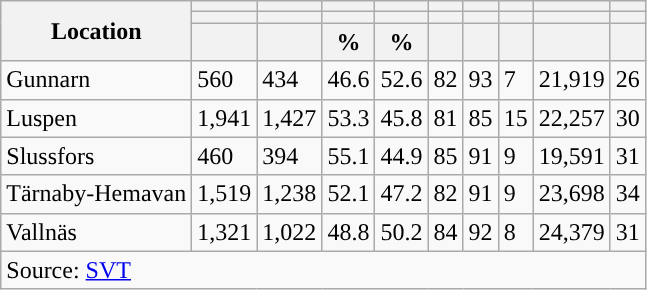<table role="presentation" class="wikitable sortable mw-collapsible">
<tr>
<th rowspan="3">Location</th>
<th></th>
<th></th>
<th></th>
<th></th>
<th></th>
<th></th>
<th></th>
<th></th>
<th></th>
</tr>
<tr>
<th></th>
<th></th>
<th style="background:"></th>
<th style="background:"></th>
<th></th>
<th></th>
<th></th>
<th></th>
<th></th>
</tr>
<tr>
<th data-sort-type="number"></th>
<th data-sort-type="number"></th>
<th data-sort-type="number">%</th>
<th data-sort-type="number">%</th>
<th data-sort-type="number"></th>
<th data-sort-type="number"></th>
<th data-sort-type="number"></th>
<th data-sort-type="number"></th>
<th data-sort-type="number"></th>
</tr>
<tr>
<td align="left">Gunnarn</td>
<td>560</td>
<td>434</td>
<td>46.6</td>
<td>52.6</td>
<td>82</td>
<td>93</td>
<td>7</td>
<td>21,919</td>
<td>26</td>
</tr>
<tr>
<td align="left">Luspen</td>
<td>1,941</td>
<td>1,427</td>
<td>53.3</td>
<td>45.8</td>
<td>81</td>
<td>85</td>
<td>15</td>
<td>22,257</td>
<td>30</td>
</tr>
<tr>
<td align="left">Slussfors</td>
<td>460</td>
<td>394</td>
<td>55.1</td>
<td>44.9</td>
<td>85</td>
<td>91</td>
<td>9</td>
<td>19,591</td>
<td>31</td>
</tr>
<tr>
<td align="left">Tärnaby-Hemavan</td>
<td>1,519</td>
<td>1,238</td>
<td>52.1</td>
<td>47.2</td>
<td>82</td>
<td>91</td>
<td>9</td>
<td>23,698</td>
<td>34</td>
</tr>
<tr>
<td align="left">Vallnäs</td>
<td>1,321</td>
<td>1,022</td>
<td>48.8</td>
<td>50.2</td>
<td>84</td>
<td>92</td>
<td>8</td>
<td>24,379</td>
<td>31</td>
</tr>
<tr>
<td colspan="10" align="left">Source: <a href='#'>SVT</a></td>
</tr>
</table>
